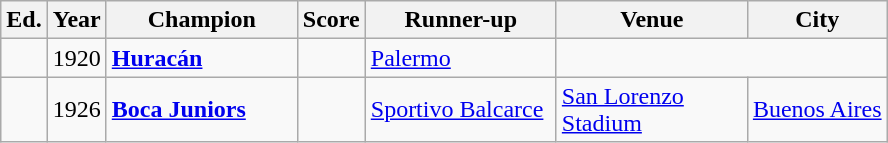<table class="wikitable sortable">
<tr>
<th>Ed.</th>
<th width= px>Year</th>
<th width= 120px>Champion</th>
<th width= px>Score</th>
<th width= 120px>Runner-up</th>
<th width= 120px>Venue</th>
<th width= px>City</th>
</tr>
<tr>
<td></td>
<td>1920</td>
<td><strong><a href='#'>Huracán</a></strong></td>
<td></td>
<td><a href='#'>Palermo</a></td>
<td colspan=2></td>
</tr>
<tr>
<td></td>
<td>1926</td>
<td><strong><a href='#'>Boca Juniors</a></strong></td>
<td></td>
<td><a href='#'>Sportivo Balcarce</a></td>
<td><a href='#'>San Lorenzo Stadium</a></td>
<td><a href='#'>Buenos Aires</a></td>
</tr>
</table>
